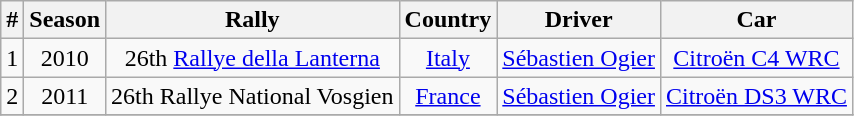<table class="wikitable" style="text-align:center;">
<tr>
<th>#</th>
<th>Season</th>
<th>Rally</th>
<th>Country</th>
<th>Driver</th>
<th>Car</th>
</tr>
<tr>
<td align="center">1</td>
<td align="center">2010</td>
<td>26th <a href='#'>Rallye della Lanterna</a></td>
<td><a href='#'>Italy</a></td>
<td> <a href='#'>Sébastien Ogier</a></td>
<td><a href='#'>Citroën C4 WRC</a></td>
</tr>
<tr>
<td align="center">2</td>
<td align="center">2011</td>
<td>26th Rallye National Vosgien</td>
<td><a href='#'>France</a></td>
<td> <a href='#'>Sébastien Ogier</a></td>
<td><a href='#'>Citroën DS3 WRC</a></td>
</tr>
<tr>
</tr>
</table>
